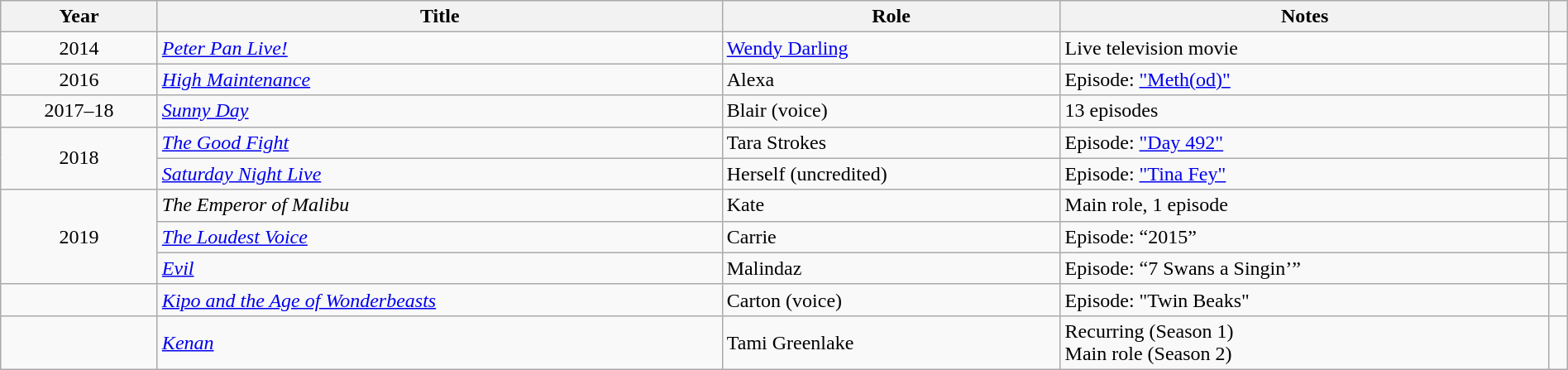<table class="wikitable sortable" style="width:100%;">
<tr>
<th>Year</th>
<th>Title</th>
<th>Role</th>
<th>Notes</th>
<th></th>
</tr>
<tr>
<td align="center">2014</td>
<td><em><a href='#'>Peter Pan Live!</a></em></td>
<td><a href='#'>Wendy Darling</a></td>
<td>Live television movie</td>
<td></td>
</tr>
<tr>
<td align="center">2016</td>
<td><em><a href='#'>High Maintenance</a></em></td>
<td>Alexa</td>
<td>Episode: <a href='#'>"Meth(od)"</a></td>
<td></td>
</tr>
<tr>
<td align="center">2017–18</td>
<td><em><a href='#'>Sunny Day</a></em></td>
<td>Blair (voice)</td>
<td>13 episodes</td>
<td></td>
</tr>
<tr>
<td align="center" rowspan=2>2018</td>
<td><em><a href='#'>The Good Fight</a></em></td>
<td>Tara Strokes</td>
<td>Episode: <a href='#'>"Day 492"</a></td>
<td></td>
</tr>
<tr>
<td><em><a href='#'>Saturday Night Live</a></em></td>
<td>Herself (uncredited)</td>
<td>Episode: <a href='#'>"Tina Fey"</a></td>
<td></td>
</tr>
<tr>
<td align="center" rowspan=3>2019</td>
<td><em>The Emperor of Malibu</em></td>
<td>Kate</td>
<td>Main role, 1 episode</td>
<td></td>
</tr>
<tr>
<td><em><a href='#'>The Loudest Voice</a></em></td>
<td>Carrie</td>
<td>Episode: “2015”</td>
<td></td>
</tr>
<tr>
<td><em><a href='#'>Evil</a></em></td>
<td>Malindaz</td>
<td>Episode: “7 Swans a Singin’”</td>
<td></td>
</tr>
<tr>
<td></td>
<td><em><a href='#'>Kipo and the Age of Wonderbeasts</a></em></td>
<td>Carton (voice)</td>
<td>Episode: "Twin Beaks"</td>
<td></td>
</tr>
<tr>
<td></td>
<td><a href='#'><em>Kenan</em></a></td>
<td>Tami Greenlake</td>
<td>Recurring (Season 1)<br>Main role (Season 2)</td>
<td></td>
</tr>
</table>
